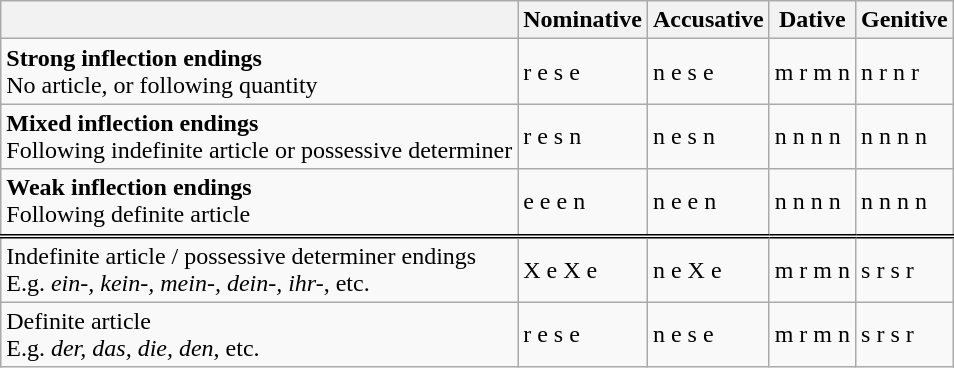<table class="wikitable">
<tr>
<th></th>
<th>Nominative</th>
<th>Accusative</th>
<th>Dative</th>
<th>Genitive</th>
</tr>
<tr>
<td><strong>Strong inflection endings</strong> <br> No article, or following quantity</td>
<td>r e s e</td>
<td>n e s e</td>
<td>m r m n</td>
<td>n r n r</td>
</tr>
<tr>
<td><strong>Mixed inflection endings</strong> <br> Following indefinite article or possessive determiner</td>
<td>r e s n</td>
<td>n e s n</td>
<td>n n n n</td>
<td>n n n n</td>
</tr>
<tr>
<td><strong>Weak inflection endings</strong> <br> Following definite article</td>
<td>e e e n</td>
<td>n e e n</td>
<td>n n n n</td>
<td>n n n n</td>
</tr>
<tr>
<td style="border-top: double;">Indefinite article / possessive determiner endings <br> E.g. <em>ein-, kein-, mein-, dein-, ihr-</em>, etc.</td>
<td style="border-top: double;">X e X e</td>
<td style="border-top: double;">n e X e</td>
<td style="border-top: double;">m r m n</td>
<td style="border-top: double;">s r s r</td>
</tr>
<tr>
<td>Definite article<br> E.g. <em>der, das, die, den</em>, etc.</td>
<td>r e s e</td>
<td>n e s e</td>
<td>m r m n</td>
<td>s r s r</td>
</tr>
</table>
